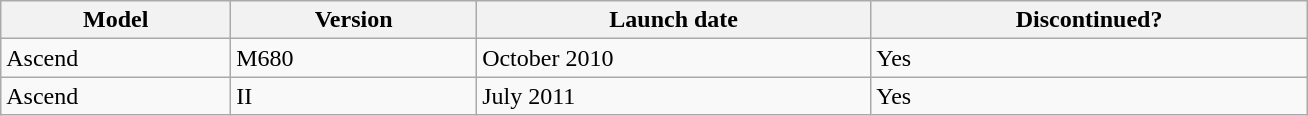<table class="wikitable sortable" style="width:69%">
<tr>
<th>Model</th>
<th>Version</th>
<th>Launch date</th>
<th>Discontinued?</th>
</tr>
<tr>
<td>Ascend</td>
<td>M680</td>
<td>October 2010</td>
<td>Yes</td>
</tr>
<tr>
<td>Ascend</td>
<td>II</td>
<td>July 2011</td>
<td>Yes</td>
</tr>
</table>
